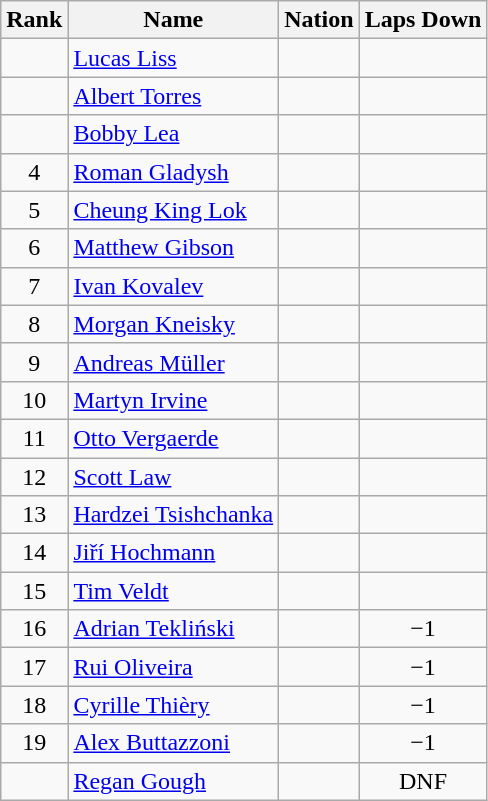<table class="wikitable sortable" style="text-align:center">
<tr>
<th>Rank</th>
<th>Name</th>
<th>Nation</th>
<th>Laps Down</th>
</tr>
<tr>
<td></td>
<td align=left><a href='#'>Lucas Liss</a></td>
<td align=left></td>
<td></td>
</tr>
<tr>
<td></td>
<td align=left><a href='#'>Albert Torres</a></td>
<td align=left></td>
<td></td>
</tr>
<tr>
<td></td>
<td align=left><a href='#'>Bobby Lea</a></td>
<td align=left></td>
<td></td>
</tr>
<tr>
<td>4</td>
<td align=left><a href='#'>Roman Gladysh</a></td>
<td align=left></td>
<td></td>
</tr>
<tr>
<td>5</td>
<td align=left><a href='#'>Cheung King Lok</a></td>
<td align=left></td>
<td></td>
</tr>
<tr>
<td>6</td>
<td align=left><a href='#'>Matthew Gibson</a></td>
<td align=left></td>
<td></td>
</tr>
<tr>
<td>7</td>
<td align=left><a href='#'>Ivan Kovalev</a></td>
<td align=left></td>
<td></td>
</tr>
<tr>
<td>8</td>
<td align=left><a href='#'>Morgan Kneisky</a></td>
<td align=left></td>
<td></td>
</tr>
<tr>
<td>9</td>
<td align=left><a href='#'>Andreas Müller</a></td>
<td align=left></td>
<td></td>
</tr>
<tr>
<td>10</td>
<td align=left><a href='#'>Martyn Irvine</a></td>
<td align=left></td>
<td></td>
</tr>
<tr>
<td>11</td>
<td align=left><a href='#'>Otto Vergaerde</a></td>
<td align=left></td>
<td></td>
</tr>
<tr>
<td>12</td>
<td align=left><a href='#'>Scott Law</a></td>
<td align=left></td>
<td></td>
</tr>
<tr>
<td>13</td>
<td align=left><a href='#'>Hardzei Tsishchanka</a></td>
<td align=left></td>
<td></td>
</tr>
<tr>
<td>14</td>
<td align=left><a href='#'>Jiří Hochmann</a></td>
<td align=left></td>
<td></td>
</tr>
<tr>
<td>15</td>
<td align=left><a href='#'>Tim Veldt</a></td>
<td align=left></td>
<td></td>
</tr>
<tr>
<td>16</td>
<td align=left><a href='#'>Adrian Tekliński</a></td>
<td align=left></td>
<td>−1</td>
</tr>
<tr>
<td>17</td>
<td align=left><a href='#'>Rui Oliveira</a></td>
<td align=left></td>
<td>−1</td>
</tr>
<tr>
<td>18</td>
<td align=left><a href='#'>Cyrille Thièry</a></td>
<td align=left></td>
<td>−1</td>
</tr>
<tr>
<td>19</td>
<td align=left><a href='#'>Alex Buttazzoni</a></td>
<td align=left></td>
<td>−1</td>
</tr>
<tr>
<td></td>
<td align=left><a href='#'>Regan Gough</a></td>
<td align=left></td>
<td>DNF</td>
</tr>
</table>
